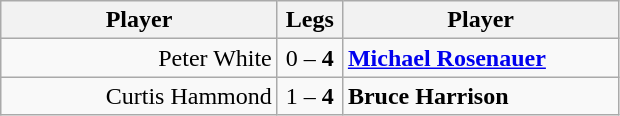<table class=wikitable style="text-align:center">
<tr>
<th width=177>Player</th>
<th width=36>Legs</th>
<th width=177>Player</th>
</tr>
<tr align=left>
<td align=right>Peter White </td>
<td align=center>0 – <strong>4</strong></td>
<td> <strong><a href='#'>Michael Rosenauer</a></strong></td>
</tr>
<tr align=left>
<td align=right>Curtis Hammond </td>
<td align=center>1 – <strong>4</strong></td>
<td> <strong>Bruce Harrison</strong></td>
</tr>
</table>
